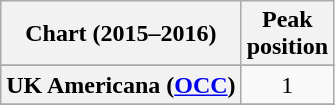<table class="wikitable sortable plainrowheaders" style="text-align:center">
<tr>
<th>Chart (2015–2016)</th>
<th>Peak <br> position</th>
</tr>
<tr>
</tr>
<tr>
</tr>
<tr>
</tr>
<tr>
</tr>
<tr>
</tr>
<tr>
</tr>
<tr>
</tr>
<tr>
</tr>
<tr>
</tr>
<tr>
<th scope="row">UK Americana (<a href='#'>OCC</a>)</th>
<td>1</td>
</tr>
<tr>
</tr>
<tr>
</tr>
<tr>
</tr>
<tr>
</tr>
</table>
